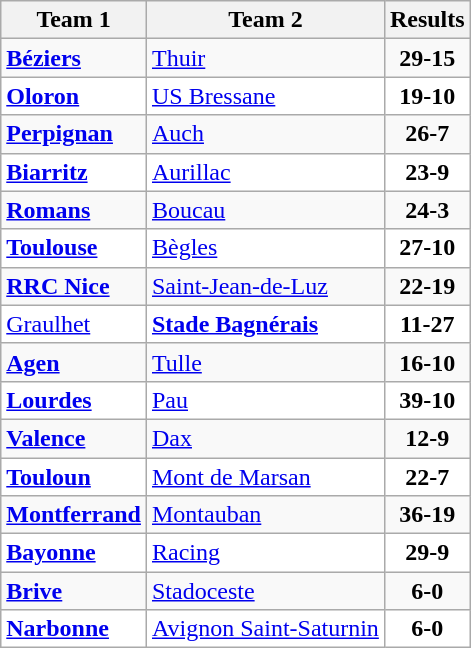<table class="wikitable">
<tr>
<th>Team 1</th>
<th>Team 2</th>
<th>Results</th>
</tr>
<tr>
<td><strong><a href='#'>Béziers</a></strong></td>
<td><a href='#'>Thuir</a></td>
<td align="center"><strong>29-15</strong></td>
</tr>
<tr bgcolor="white">
<td><strong><a href='#'>Oloron</a></strong></td>
<td><a href='#'>US Bressane</a></td>
<td align="center"><strong>19-10</strong></td>
</tr>
<tr>
<td><strong><a href='#'>Perpignan</a></strong></td>
<td><a href='#'>Auch</a></td>
<td align="center"><strong>26-7</strong></td>
</tr>
<tr bgcolor="white">
<td><strong><a href='#'>Biarritz</a> </strong></td>
<td><a href='#'>Aurillac</a></td>
<td align="center"><strong>23-9</strong></td>
</tr>
<tr>
<td><strong> <a href='#'>Romans</a></strong></td>
<td><a href='#'>Boucau</a></td>
<td align="center"><strong>24-3</strong></td>
</tr>
<tr bgcolor="white">
<td><strong><a href='#'>Toulouse</a></strong></td>
<td><a href='#'>Bègles</a></td>
<td align="center"><strong>27-10</strong></td>
</tr>
<tr>
<td><strong><a href='#'>RRC Nice</a></strong></td>
<td><a href='#'>Saint-Jean-de-Luz</a></td>
<td align="center"><strong>22-19</strong></td>
</tr>
<tr bgcolor="white">
<td><a href='#'>Graulhet</a></td>
<td><strong><a href='#'>Stade Bagnérais</a></strong></td>
<td align="center"><strong>11-27</strong></td>
</tr>
<tr>
<td><strong><a href='#'>Agen</a></strong></td>
<td><a href='#'>Tulle</a></td>
<td align="center"><strong>16-10</strong></td>
</tr>
<tr bgcolor="white">
<td><strong><a href='#'>Lourdes</a></strong></td>
<td><a href='#'>Pau</a></td>
<td align="center"><strong>39-10</strong></td>
</tr>
<tr>
<td><strong><a href='#'>Valence</a></strong></td>
<td><a href='#'>Dax</a></td>
<td align="center"><strong>12-9</strong></td>
</tr>
<tr bgcolor="white">
<td><strong><a href='#'>Touloun</a></strong></td>
<td><a href='#'>Mont de Marsan</a></td>
<td align="center"><strong>22-7</strong></td>
</tr>
<tr>
<td><strong><a href='#'>Montferrand</a></strong></td>
<td><a href='#'>Montauban</a></td>
<td align="center"><strong>36-19</strong></td>
</tr>
<tr bgcolor="white">
<td><strong><a href='#'>Bayonne</a></strong></td>
<td><a href='#'>Racing</a></td>
<td align="center"><strong>29-9</strong></td>
</tr>
<tr>
<td><strong><a href='#'>Brive</a></strong></td>
<td><a href='#'>Stadoceste</a></td>
<td align="center"><strong>6-0</strong></td>
</tr>
<tr bgcolor="white">
<td><strong><a href='#'>Narbonne</a></strong></td>
<td><a href='#'>Avignon Saint-Saturnin</a></td>
<td align="center"><strong>6-0</strong></td>
</tr>
</table>
